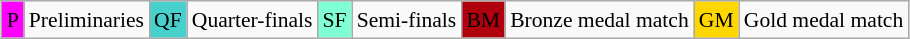<table class="wikitable" style="margin:0.5em auto; font-size:90%; line-height:1.25em;">
<tr>
<td bgcolor="#FF00FF" align=center>P</td>
<td>Preliminaries</td>
<td bgcolor="#48D1CC" align=center>QF</td>
<td>Quarter-finals</td>
<td bgcolor="#7FFFD4" align=center>SF</td>
<td>Semi-finals</td>
<td bgcolor="bronze" align=center>BM</td>
<td>Bronze medal match</td>
<td bgcolor="gold" align=center>GM</td>
<td>Gold medal match</td>
</tr>
</table>
